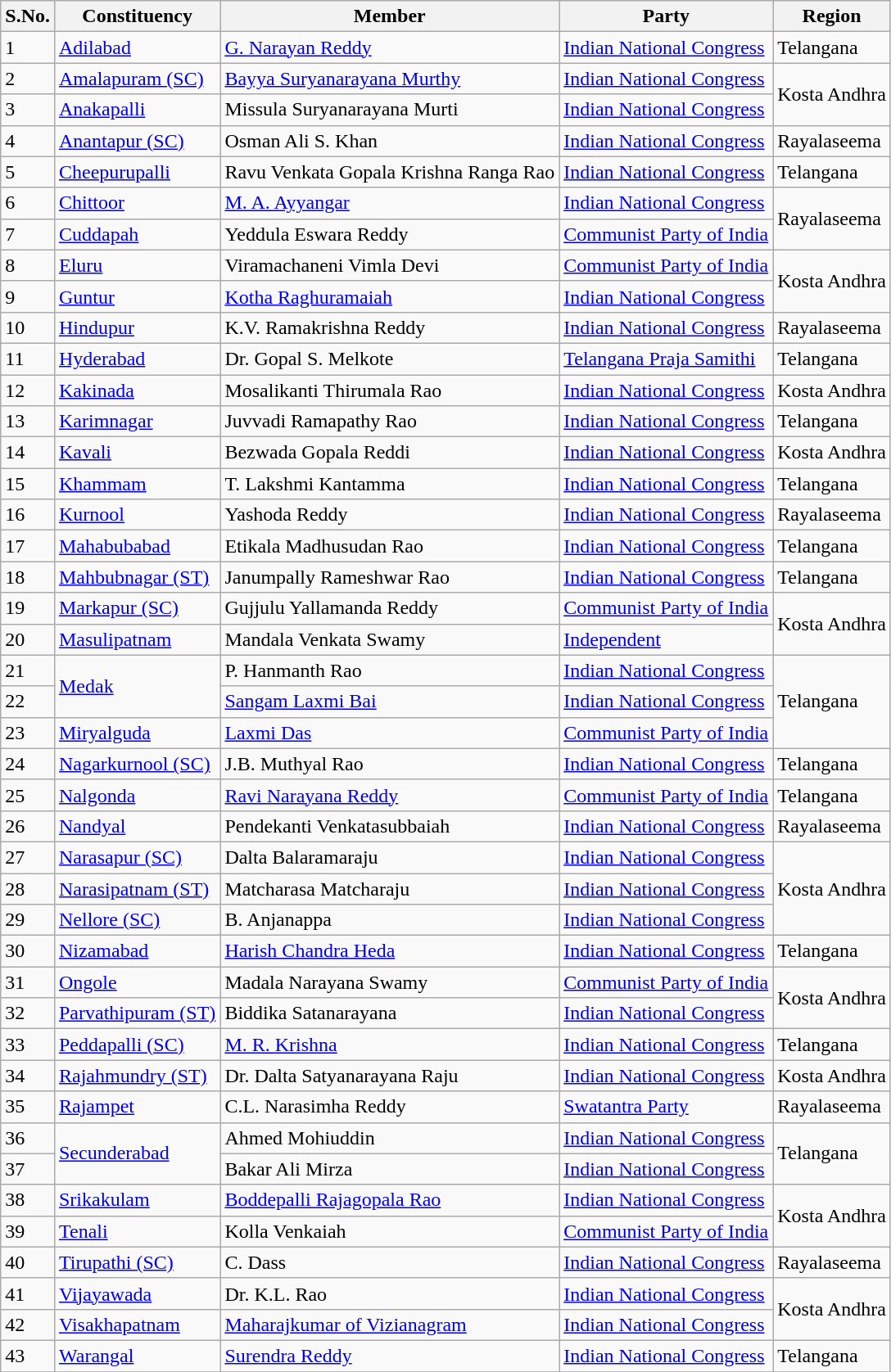<table class="wikitable sortable">
<tr>
<th>S.No.</th>
<th>Constituency</th>
<th>Member</th>
<th>Party</th>
<th>Region</th>
</tr>
<tr>
<td>1</td>
<td><a href='#'>Adilabad</a></td>
<td><a href='#'>G. Narayan Reddy</a></td>
<td><a href='#'>Indian National Congress</a></td>
<td>Telangana</td>
</tr>
<tr>
<td>2</td>
<td><a href='#'>Amalapuram (SC)</a></td>
<td><a href='#'>Bayya Suryanarayana Murthy</a></td>
<td><a href='#'>Indian National Congress</a></td>
<td rowspan=2>Kosta Andhra</td>
</tr>
<tr>
<td>3</td>
<td><a href='#'>Anakapalli</a></td>
<td>Missula Suryanarayana Murti</td>
<td><a href='#'>Indian National Congress</a></td>
</tr>
<tr>
<td>4</td>
<td><a href='#'>Anantapur (SC)</a></td>
<td>Osman Ali S. Khan</td>
<td><a href='#'>Indian National Congress</a></td>
<td>Rayalaseema</td>
</tr>
<tr>
<td>5</td>
<td><a href='#'>Cheepurupalli</a></td>
<td>Ravu Venkata Gopala Krishna Ranga Rao</td>
<td><a href='#'>Indian National Congress</a></td>
<td>Telangana</td>
</tr>
<tr>
<td>6</td>
<td><a href='#'>Chittoor</a></td>
<td><a href='#'>M. A. Ayyangar</a></td>
<td><a href='#'>Indian National Congress</a></td>
<td rowspan=2>Rayalaseema</td>
</tr>
<tr>
<td>7</td>
<td><a href='#'>Cuddapah</a></td>
<td>Yeddula Eswara Reddy</td>
<td><a href='#'>Communist Party of India</a></td>
</tr>
<tr>
<td>8</td>
<td><a href='#'>Eluru</a></td>
<td>Viramachaneni Vimla Devi</td>
<td><a href='#'>Communist Party of India</a></td>
<td rowspan=2>Kosta Andhra</td>
</tr>
<tr>
<td>9</td>
<td><a href='#'>Guntur</a></td>
<td><a href='#'>Kotha Raghuramaiah</a></td>
<td><a href='#'>Indian National Congress</a></td>
</tr>
<tr>
<td>10</td>
<td><a href='#'>Hindupur</a></td>
<td>K.V. Ramakrishna Reddy</td>
<td><a href='#'>Indian National Congress</a></td>
<td>Rayalaseema</td>
</tr>
<tr>
<td>11</td>
<td><a href='#'>Hyderabad</a></td>
<td>Dr. Gopal S. Melkote</td>
<td><a href='#'>Telangana Praja Samithi</a></td>
<td>Telangana</td>
</tr>
<tr '>
<td>12</td>
<td><a href='#'>Kakinada</a></td>
<td>Mosalikanti Thirumala Rao</td>
<td><a href='#'>Indian National Congress</a></td>
<td>Kosta Andhra</td>
</tr>
<tr>
<td>13</td>
<td><a href='#'>Karimnagar</a></td>
<td>Juvvadi Ramapathy Rao</td>
<td><a href='#'>Indian National Congress</a></td>
<td>Telangana</td>
</tr>
<tr>
<td>14</td>
<td><a href='#'>Kavali</a></td>
<td>Bezwada Gopala Reddi</td>
<td><a href='#'>Indian National Congress</a></td>
<td>Kosta Andhra</td>
</tr>
<tr>
<td>15</td>
<td><a href='#'>Khammam</a></td>
<td>T. Lakshmi Kantamma</td>
<td><a href='#'>Indian National Congress</a></td>
<td>Telangana</td>
</tr>
<tr>
<td>16</td>
<td><a href='#'>Kurnool</a></td>
<td>Yashoda Reddy</td>
<td><a href='#'>Indian National Congress</a></td>
<td>Rayalaseema</td>
</tr>
<tr>
<td>17</td>
<td><a href='#'>Mahabubabad</a></td>
<td>Etikala Madhusudan Rao</td>
<td><a href='#'>Indian National Congress</a></td>
<td>Telangana</td>
</tr>
<tr>
<td>18</td>
<td><a href='#'>Mahbubnagar (ST)</a></td>
<td>Janumpally Rameshwar Rao</td>
<td><a href='#'>Indian National Congress</a></td>
<td>Telangana</td>
</tr>
<tr>
<td>19</td>
<td><a href='#'>Markapur (SC)</a></td>
<td>Gujjulu Yallamanda Reddy</td>
<td><a href='#'>Communist Party of India</a></td>
<td rowspan=2>Kosta Andhra</td>
</tr>
<tr>
<td>20</td>
<td><a href='#'>Masulipatnam</a></td>
<td>Mandala Venkata Swamy</td>
<td><a href='#'>Independent</a></td>
</tr>
<tr>
<td>21</td>
<td rowspan=2><a href='#'>Medak</a></td>
<td>P. Hanmanth Rao</td>
<td><a href='#'>Indian National Congress</a></td>
<td rowspan=3>Telangana</td>
</tr>
<tr>
<td>22</td>
<td><a href='#'>Sangam Laxmi Bai</a></td>
<td><a href='#'>Indian National Congress</a></td>
</tr>
<tr>
<td>23</td>
<td><a href='#'>Miryalguda</a></td>
<td><a href='#'>Laxmi Das</a></td>
<td><a href='#'>Communist Party of India</a></td>
</tr>
<tr>
<td>24</td>
<td><a href='#'>Nagarkurnool (SC)</a></td>
<td>J.B. Muthyal Rao</td>
<td><a href='#'>Indian National Congress</a></td>
<td>Telangana</td>
</tr>
<tr>
<td>25</td>
<td><a href='#'>Nalgonda</a></td>
<td><a href='#'>Ravi Narayana Reddy</a></td>
<td><a href='#'>Communist Party of India</a></td>
<td>Telangana</td>
</tr>
<tr>
<td>26</td>
<td><a href='#'>Nandyal</a></td>
<td>Pendekanti Venkatasubbaiah</td>
<td><a href='#'>Indian National Congress</a></td>
<td>Rayalaseema</td>
</tr>
<tr>
<td>27</td>
<td><a href='#'>Narasapur (SC)</a></td>
<td>Dalta Balaramaraju</td>
<td><a href='#'>Indian National Congress</a></td>
<td rowspan=3>Kosta Andhra</td>
</tr>
<tr>
<td>28</td>
<td><a href='#'>Narasipatnam (ST)</a></td>
<td>Matcharasa Matcharaju</td>
<td><a href='#'>Indian National Congress</a></td>
</tr>
<tr>
<td>29</td>
<td><a href='#'>Nellore (SC)</a></td>
<td>B. Anjanappa</td>
<td><a href='#'>Indian National Congress</a></td>
</tr>
<tr>
<td>30</td>
<td><a href='#'>Nizamabad</a></td>
<td><a href='#'>Harish Chandra Heda</a></td>
<td><a href='#'>Indian National Congress</a></td>
<td>Telangana</td>
</tr>
<tr>
<td>31</td>
<td><a href='#'>Ongole</a></td>
<td>Madala Narayana Swamy</td>
<td><a href='#'>Communist Party of India</a></td>
<td rowspan=2>Kosta Andhra</td>
</tr>
<tr>
<td>32</td>
<td><a href='#'>Parvathipuram (ST)</a></td>
<td>Biddika Satanarayana</td>
<td><a href='#'>Indian National Congress</a></td>
</tr>
<tr>
<td>33</td>
<td><a href='#'>Peddapalli (SC)</a></td>
<td><a href='#'>M. R. Krishna</a></td>
<td><a href='#'>Indian National Congress</a></td>
<td>Telangana</td>
</tr>
<tr>
<td>34</td>
<td><a href='#'>Rajahmundry (ST)</a></td>
<td>Dr. Dalta Satyanarayana Raju</td>
<td><a href='#'>Indian National Congress</a></td>
<td>Kosta Andhra</td>
</tr>
<tr>
<td>35</td>
<td><a href='#'>Rajampet</a></td>
<td>C.L. Narasimha Reddy</td>
<td><a href='#'>Swatantra Party</a></td>
<td>Rayalaseema</td>
</tr>
<tr>
<td>36</td>
<td rowspan=2><a href='#'>Secunderabad</a></td>
<td>Ahmed Mohiuddin</td>
<td><a href='#'>Indian National Congress</a></td>
<td rowspan=2>Telangana</td>
</tr>
<tr>
<td>37</td>
<td>Bakar Ali Mirza</td>
<td><a href='#'>Indian National Congress</a></td>
</tr>
<tr>
<td>38</td>
<td><a href='#'>Srikakulam</a></td>
<td><a href='#'>Boddepalli Rajagopala Rao</a></td>
<td><a href='#'>Indian National Congress</a></td>
<td rowspan=2>Kosta Andhra</td>
</tr>
<tr>
<td>39</td>
<td><a href='#'>Tenali</a></td>
<td>Kolla Venkaiah</td>
<td><a href='#'>Communist Party of India</a></td>
</tr>
<tr>
<td>40</td>
<td><a href='#'>Tirupathi (SC)</a></td>
<td>C. Dass</td>
<td><a href='#'>Indian National Congress</a></td>
<td>Rayalaseema</td>
</tr>
<tr>
<td>41</td>
<td><a href='#'>Vijayawada</a></td>
<td>Dr. K.L. Rao</td>
<td><a href='#'>Indian National Congress</a></td>
<td rowspan=2>Kosta Andhra</td>
</tr>
<tr>
<td>42</td>
<td><a href='#'>Visakhapatnam</a></td>
<td><a href='#'>Maharajkumar of Vizianagram</a></td>
<td><a href='#'>Indian National Congress</a></td>
</tr>
<tr>
<td>43</td>
<td><a href='#'>Warangal</a></td>
<td><a href='#'>Surendra Reddy</a></td>
<td><a href='#'>Indian National Congress</a></td>
<td>Telangana</td>
</tr>
<tr>
</tr>
</table>
